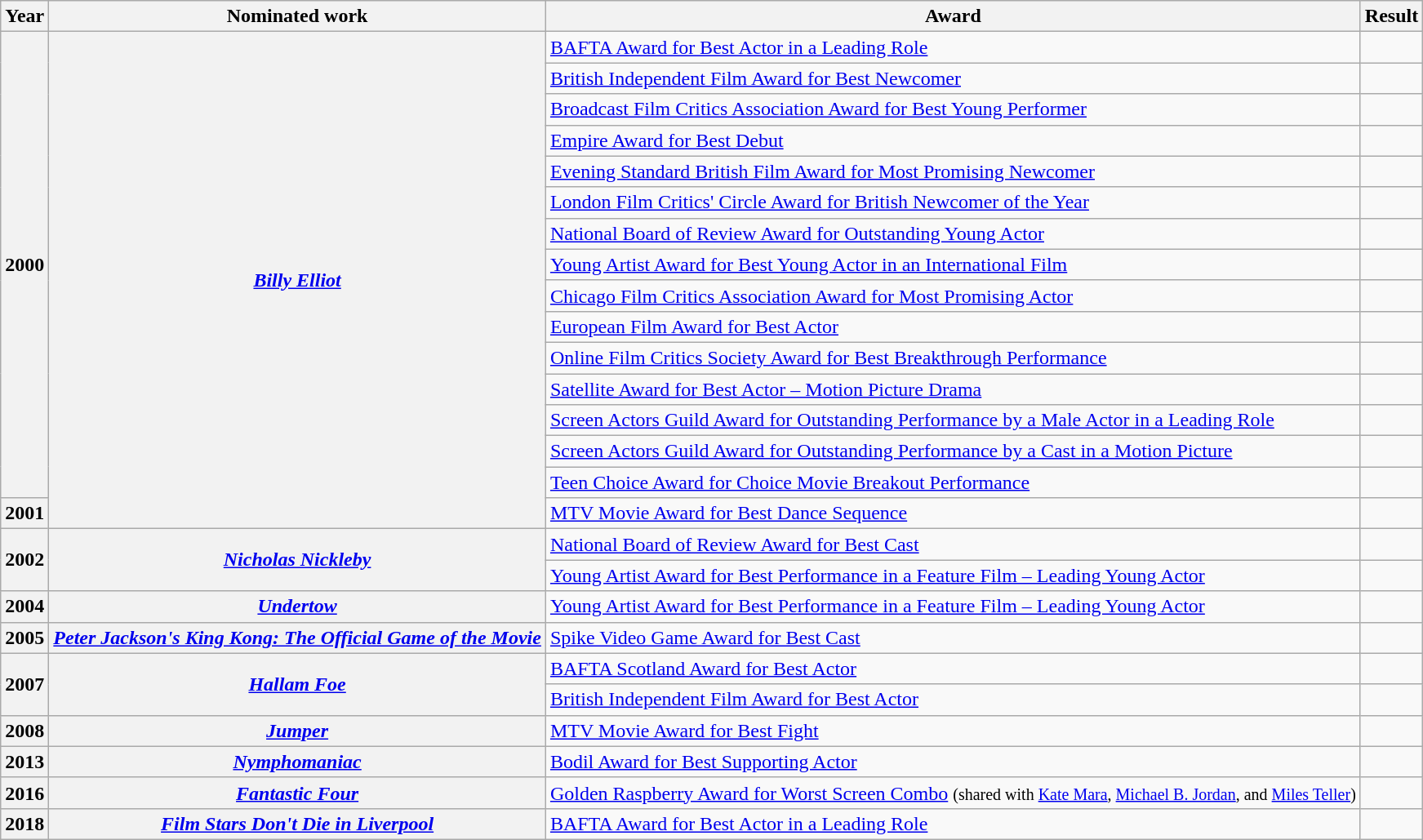<table class = "wikitable sortable">
<tr>
<th>Year</th>
<th>Nominated work</th>
<th>Award</th>
<th>Result</th>
</tr>
<tr>
<th scope=row rowspan="15">2000</th>
<th scope=row rowspan="16"><em><a href='#'>Billy Elliot</a></em></th>
<td><a href='#'>BAFTA Award for Best Actor in a Leading Role</a></td>
<td></td>
</tr>
<tr>
<td><a href='#'>British Independent Film Award for Best Newcomer</a></td>
<td></td>
</tr>
<tr>
<td><a href='#'>Broadcast Film Critics Association Award for Best Young Performer</a></td>
<td></td>
</tr>
<tr>
<td><a href='#'>Empire Award for Best Debut</a></td>
<td></td>
</tr>
<tr>
<td><a href='#'>Evening Standard British Film Award for Most Promising Newcomer</a></td>
<td></td>
</tr>
<tr>
<td><a href='#'>London Film Critics' Circle Award for British Newcomer of the Year</a></td>
<td></td>
</tr>
<tr>
<td><a href='#'>National Board of Review Award for Outstanding Young Actor</a></td>
<td></td>
</tr>
<tr>
<td><a href='#'>Young Artist Award for Best Young Actor in an International Film</a></td>
<td></td>
</tr>
<tr>
<td><a href='#'>Chicago Film Critics Association Award for Most Promising Actor</a></td>
<td></td>
</tr>
<tr>
<td><a href='#'>European Film Award for Best Actor</a></td>
<td></td>
</tr>
<tr>
<td><a href='#'>Online Film Critics Society Award for Best Breakthrough Performance</a></td>
<td></td>
</tr>
<tr>
<td><a href='#'>Satellite Award for Best Actor – Motion Picture Drama</a></td>
<td></td>
</tr>
<tr>
<td><a href='#'>Screen Actors Guild Award for Outstanding Performance by a Male Actor in a Leading Role</a></td>
<td></td>
</tr>
<tr>
<td><a href='#'>Screen Actors Guild Award for Outstanding Performance by a Cast in a Motion Picture</a></td>
<td></td>
</tr>
<tr>
<td><a href='#'>Teen Choice Award for Choice Movie Breakout Performance</a></td>
<td></td>
</tr>
<tr>
<th>2001</th>
<td><a href='#'>MTV Movie Award for Best Dance Sequence</a> </td>
<td></td>
</tr>
<tr>
<th scope=row rowspan="2">2002</th>
<th scope=row rowspan="2"><em><a href='#'>Nicholas Nickleby</a></em></th>
<td><a href='#'>National Board of Review Award for Best Cast</a></td>
<td></td>
</tr>
<tr>
<td><a href='#'>Young Artist Award for Best Performance in a Feature Film – Leading Young Actor</a></td>
<td></td>
</tr>
<tr>
<th scope=row rowspan="1">2004</th>
<th scope=row rowspan="1"><em><a href='#'>Undertow</a></em></th>
<td><a href='#'>Young Artist Award for Best Performance in a Feature Film – Leading Young Actor</a></td>
<td></td>
</tr>
<tr>
<th scope=row rowspan="1">2005</th>
<th scope=row rowspan="1"><em><a href='#'>Peter Jackson's King Kong: The Official Game of the Movie</a></em></th>
<td><a href='#'>Spike Video Game Award for Best Cast</a></td>
<td></td>
</tr>
<tr>
<th scope=row rowspan="2">2007</th>
<th scope=row rowspan="2"><em><a href='#'>Hallam Foe</a></em></th>
<td><a href='#'>BAFTA Scotland Award for Best Actor</a></td>
<td></td>
</tr>
<tr>
<td><a href='#'>British Independent Film Award for Best Actor</a></td>
<td></td>
</tr>
<tr>
<th scope=row rowspan="1">2008</th>
<th scope=row rowspan="1"><em><a href='#'>Jumper</a></em></th>
<td><a href='#'>MTV Movie Award for Best Fight</a> </td>
<td></td>
</tr>
<tr>
<th scope=row rowspan="1">2013</th>
<th scope=row rowspan="1"><em><a href='#'>Nymphomaniac</a></em></th>
<td><a href='#'>Bodil Award for Best Supporting Actor</a></td>
<td></td>
</tr>
<tr>
<th scope=row rowspan="1">2016</th>
<th scope=row rowspan="1"><em><a href='#'>Fantastic Four</a></em></th>
<td><a href='#'>Golden Raspberry Award for Worst Screen Combo</a> <small>(shared with <a href='#'>Kate Mara</a>, <a href='#'>Michael B. Jordan</a>, and <a href='#'>Miles Teller</a>)</small></td>
<td></td>
</tr>
<tr>
<th scope=row rowspan="1">2018</th>
<th scope=row rowspan="1"><em><a href='#'>Film Stars Don't Die in Liverpool</a></em></th>
<td><a href='#'>BAFTA Award for Best Actor in a Leading Role</a></td>
<td></td>
</tr>
</table>
